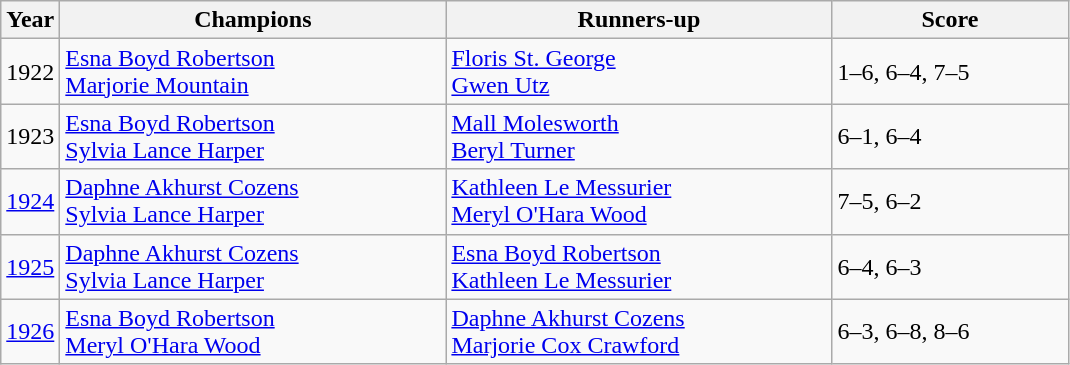<table class="wikitable sortable">
<tr>
<th>Year</th>
<th width=250>Champions</th>
<th width=250>Runners-up</th>
<th width=150 class="unsortable">Score</th>
</tr>
<tr>
<td>1922</td>
<td> <a href='#'>Esna Boyd Robertson</a> <br> <a href='#'>Marjorie Mountain</a></td>
<td> <a href='#'>Floris St. George</a> <br> <a href='#'>Gwen Utz</a></td>
<td>1–6, 6–4, 7–5</td>
</tr>
<tr>
<td>1923</td>
<td> <a href='#'>Esna Boyd Robertson</a> <br> <a href='#'>Sylvia Lance Harper</a></td>
<td> <a href='#'>Mall Molesworth</a> <br> <a href='#'>Beryl Turner</a></td>
<td>6–1, 6–4</td>
</tr>
<tr>
<td><a href='#'>1924</a></td>
<td> <a href='#'>Daphne Akhurst Cozens</a> <br> <a href='#'>Sylvia Lance Harper</a></td>
<td> <a href='#'>Kathleen Le Messurier</a> <br> <a href='#'>Meryl O'Hara Wood</a></td>
<td>7–5, 6–2</td>
</tr>
<tr>
<td><a href='#'>1925</a></td>
<td> <a href='#'>Daphne Akhurst Cozens</a> <br>  <a href='#'>Sylvia Lance Harper</a></td>
<td> <a href='#'>Esna Boyd Robertson</a> <br> <a href='#'>Kathleen Le Messurier</a></td>
<td>6–4, 6–3</td>
</tr>
<tr>
<td><a href='#'>1926</a></td>
<td> <a href='#'>Esna Boyd Robertson</a> <br> <a href='#'>Meryl O'Hara Wood</a></td>
<td> <a href='#'>Daphne Akhurst Cozens</a> <br> <a href='#'>Marjorie Cox Crawford</a></td>
<td>6–3, 6–8, 8–6</td>
</tr>
</table>
